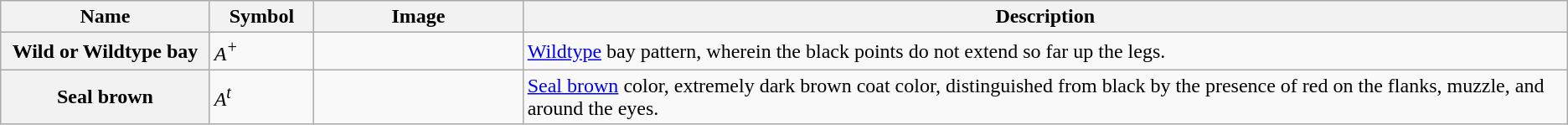<table class="wikitable">
<tr>
<th scope="col" width=10%>Name</th>
<th scope="col" width=5%>Symbol</th>
<th scope="col" width=10%>Image</th>
<th scope="col" width=50%>Description</th>
</tr>
<tr>
<th scope="row">Wild or Wildtype bay</th>
<td><em>A<sup>+</sup></em></td>
<td></td>
<td><a href='#'>Wildtype</a> bay pattern, wherein the black points do not extend so far up the legs.</td>
</tr>
<tr>
<th scope="row">Seal brown</th>
<td><em>A<sup>t</sup></em></td>
<td></td>
<td><a href='#'>Seal brown</a> color, extremely dark brown coat color, distinguished from black by the presence of red on the flanks, muzzle, and around the eyes.</td>
</tr>
</table>
